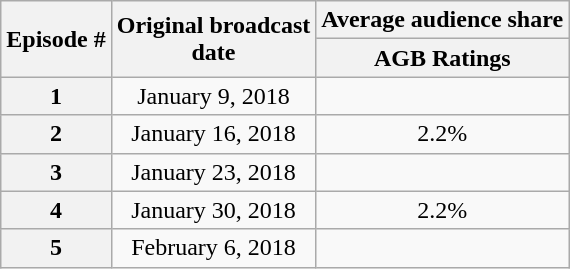<table class="wikitable" style="text-align:center">
<tr>
<th rowspan="2">Episode #</th>
<th rowspan="2">Original broadcast<br>date</th>
<th>Average audience share</th>
</tr>
<tr>
<th>AGB Ratings</th>
</tr>
<tr>
<th>1</th>
<td>January 9, 2018</td>
<td></td>
</tr>
<tr>
<th>2</th>
<td>January 16, 2018</td>
<td>2.2%</td>
</tr>
<tr>
<th>3</th>
<td>January 23, 2018</td>
<td></td>
</tr>
<tr>
<th>4</th>
<td>January 30, 2018</td>
<td>2.2%</td>
</tr>
<tr>
<th>5</th>
<td>February 6, 2018</td>
<td></td>
</tr>
</table>
